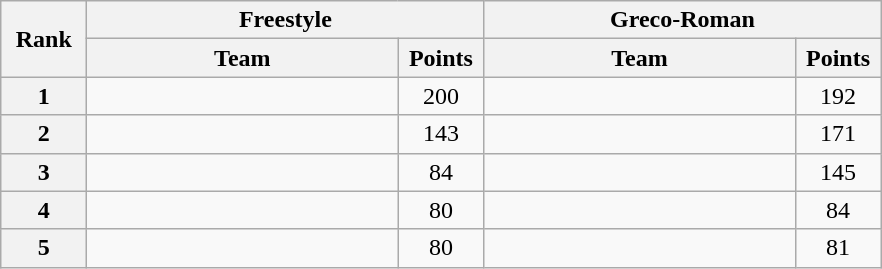<table class="wikitable" style="text-align:center;">
<tr>
<th rowspan="2" width="50">Rank</th>
<th colspan="2">Freestyle</th>
<th colspan="2">Greco-Roman</th>
</tr>
<tr>
<th width="200">Team</th>
<th width="50">Points</th>
<th width="200">Team</th>
<th width="50">Points</th>
</tr>
<tr>
<th>1</th>
<td align="left"></td>
<td>200</td>
<td align="left"></td>
<td>192</td>
</tr>
<tr>
<th>2</th>
<td align="left"></td>
<td>143</td>
<td align="left"></td>
<td>171</td>
</tr>
<tr>
<th>3</th>
<td align="left"></td>
<td>84</td>
<td align="left"></td>
<td>145</td>
</tr>
<tr>
<th>4</th>
<td align="left"></td>
<td>80</td>
<td align="left"></td>
<td>84</td>
</tr>
<tr>
<th>5</th>
<td align="left"></td>
<td>80</td>
<td align="left"></td>
<td>81</td>
</tr>
</table>
